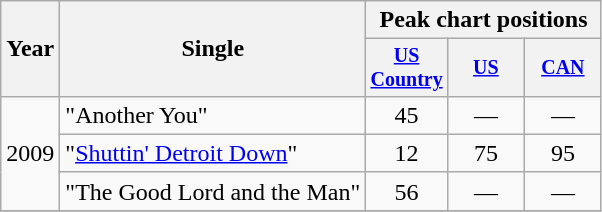<table class="wikitable" style="text-align:center;">
<tr>
<th rowspan="2">Year</th>
<th rowspan="2">Single</th>
<th colspan="3">Peak chart positions</th>
</tr>
<tr style="font-size:smaller;">
<th width="45"><a href='#'>US Country</a></th>
<th width="45"><a href='#'>US</a></th>
<th width="45"><a href='#'>CAN</a></th>
</tr>
<tr>
<td rowspan="3">2009</td>
<td align="left">"Another You"</td>
<td>45</td>
<td>—</td>
<td>—</td>
</tr>
<tr>
<td align="left">"<a href='#'>Shuttin' Detroit Down</a>"</td>
<td>12</td>
<td>75</td>
<td>95</td>
</tr>
<tr>
<td align="left">"The Good Lord and the Man"</td>
<td>56</td>
<td>—</td>
<td>—</td>
</tr>
<tr>
</tr>
</table>
